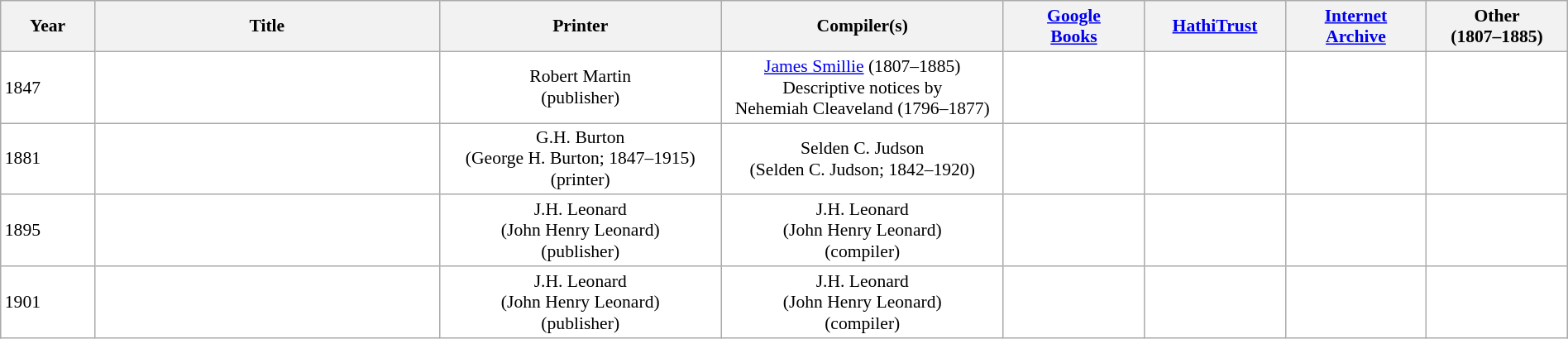<table class="wikitable collapsible sortable" border="0" cellpadding="1" style="color:black; background-color: #FFFFFF; font-size: 90%; width:100%">
<tr>
<th>Year</th>
<th>Title</th>
<th>Printer</th>
<th>Compiler(s)</th>
<th><a href='#'>Google<br>Books</a></th>
<th><a href='#'>HathiTrust</a></th>
<th><a href='#'>Internet<br>Archive</a></th>
<th>Other<br>(1807–1885)</th>
</tr>
<tr>
<td width="6%">1847</td>
<td width="22%" data-sort-value="cemeteries 1847"></td>
<td style="text-align:center" width="18%" data-sort-value="martin 1847">Robert Martin<br>(publisher)</td>
<td style="text-align:center" width="18%" data-sort-value="smillie 1847"><a href='#'>James Smillie</a> (1807–1885)<br>Descriptive notices by<br>Nehemiah Cleaveland (1796–1877)</td>
<td style="text-align:center" width="9%" data-sort-value="michigan 1847"></td>
<td style="text-align:center" width="9%" data-sort-value="california 1847"></td>
<td style="text-align:center" width="9%" data-sort-value="library of congress 1847"></td>
<td style="text-align:center" width="9%"></td>
</tr>
<tr>
<td width="6%">1881</td>
<td width="22%" data-sort-value="cemeteries 1881"></td>
<td style="text-align:center" width="18%" data-sort-value="burton 1881">G.H. Burton<br>(George H. Burton; 1847–1915)<br>(printer)</td>
<td style="text-align:center" width="18%" data-sort-value="selden 1881">Selden C. Judson<br>(Selden C. Judson; 1842–1920)</td>
<td style="text-align:center" width="9%"></td>
<td style="text-align:center" width="9%" data-sort-value="library of congress 1881"></td>
<td style="text-align:center" width="9%" data-sort-value="library of congress 1881"></td>
<td style="text-align:center" width="9%"></td>
</tr>
<tr>
<td width="6%">1895</td>
<td width="22%" data-sort-value="leonard 1895"></td>
<td style="text-align:center" width="18%" data-sort-value="leonard 1881">J.H. Leonard<br>(John Henry Leonard)<br>(publisher)</td>
<td style="text-align:center" width="18%" data-sort-value="leonard 1881">J.H. Leonard<br>(John Henry Leonard)<br>(compiler)</td>
<td style="text-align:center" width="9%"></td>
<td style="text-align:center" width="9%" data-sort-value="library of congress 1895"></td>
<td style="text-align:center" width="9%" data-sort-value="library of congress 1895"></td>
<td style="text-align:center" width="9%"></td>
</tr>
<tr>
<td width="6%">1901</td>
<td width="22%" data-sort-value="leonard 1901"></td>
<td style="text-align:center" width="18%" data-sort-value="leonard 1901">J.H. Leonard<br>(John Henry Leonard)<br>(publisher)</td>
<td style="text-align:center" width="18%" data-sort-value="leonard 1901">J.H. Leonard<br>(John Henry Leonard)<br>(compiler)</td>
<td style="text-align:center" width="9%"></td>
<td style="text-align:center" width="9%" data-sort-value="library of congress 1901"></td>
<td style="text-align:center" width="9%" data-sort-value="library of congress 1901"></td>
<td style="text-align:center" width="9%"></td>
</tr>
</table>
